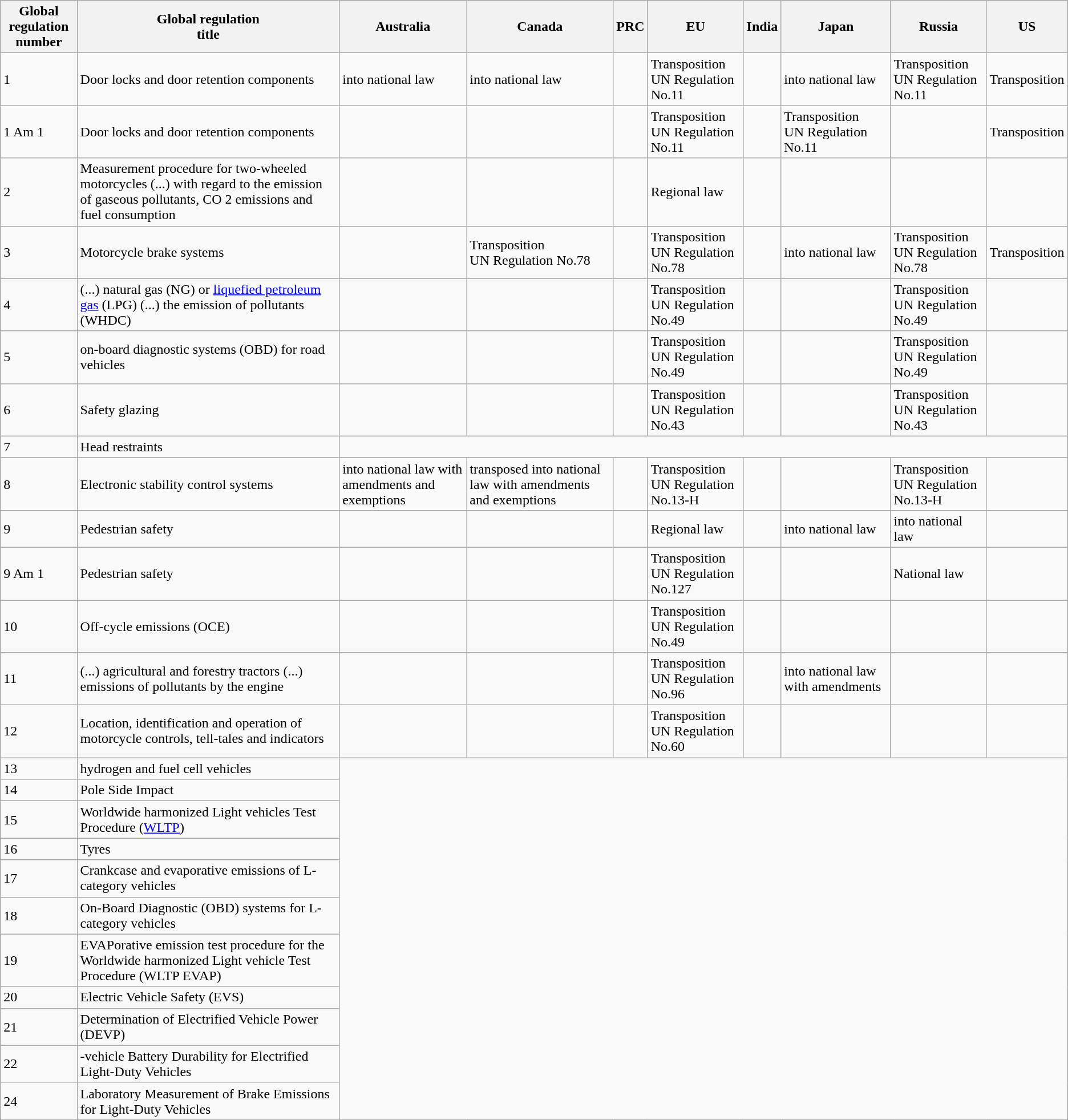<table class="wikitable sortable">
<tr>
<th>Global regulation<br> number</th>
<th>Global regulation<br> title</th>
<th>Australia</th>
<th>Canada</th>
<th>PRC</th>
<th>EU</th>
<th>India</th>
<th>Japan</th>
<th>Russia</th>
<th>US</th>
</tr>
<tr>
<td>1</td>
<td>Door locks and door retention components</td>
<td>into national law</td>
<td>into national law</td>
<td></td>
<td>Transposition<br>UN Regulation No.11</td>
<td></td>
<td>into national law</td>
<td>Transposition<br>UN Regulation No.11</td>
<td>Transposition</td>
</tr>
<tr>
<td>1 Am 1</td>
<td>Door locks and door retention components</td>
<td></td>
<td></td>
<td></td>
<td>Transposition<br>UN Regulation No.11</td>
<td></td>
<td>Transposition<br>UN Regulation No.11</td>
<td></td>
<td>Transposition</td>
</tr>
<tr>
<td>2</td>
<td>Measurement procedure for two-wheeled motorcycles (...) with regard to the emission of gaseous pollutants, CO 2 emissions and fuel consumption</td>
<td></td>
<td></td>
<td></td>
<td>Regional law</td>
<td></td>
<td></td>
<td></td>
<td></td>
</tr>
<tr>
<td>3</td>
<td>Motorcycle brake systems</td>
<td></td>
<td>Transposition<br>UN Regulation No.78</td>
<td></td>
<td>Transposition<br>UN Regulation No.78</td>
<td></td>
<td>into national law</td>
<td>Transposition<br>UN Regulation No.78</td>
<td>Transposition</td>
</tr>
<tr>
<td>4</td>
<td>(...) natural gas (NG) or <a href='#'>liquefied petroleum gas</a> (LPG) (...) the emission of pollutants (WHDC)</td>
<td></td>
<td></td>
<td></td>
<td>Transposition<br>UN Regulation No.49</td>
<td></td>
<td></td>
<td>Transposition<br>UN Regulation No.49</td>
<td></td>
</tr>
<tr>
<td>5</td>
<td>on-board diagnostic systems (OBD) for road vehicles</td>
<td></td>
<td></td>
<td></td>
<td>Transposition<br>UN Regulation No.49</td>
<td></td>
<td></td>
<td>Transposition<br>UN Regulation No.49</td>
<td></td>
</tr>
<tr>
<td>6</td>
<td>Safety glazing</td>
<td></td>
<td></td>
<td></td>
<td>Transposition<br>UN Regulation No.43</td>
<td></td>
<td></td>
<td>Transposition<br>UN Regulation No.43</td>
<td></td>
</tr>
<tr>
<td>7</td>
<td>Head restraints</td>
</tr>
<tr>
<td>8</td>
<td>Electronic stability control systems</td>
<td>into national law with amendments and exemptions</td>
<td>transposed into national law with amendments and exemptions</td>
<td></td>
<td>Transposition<br>UN Regulation No.13-H</td>
<td></td>
<td></td>
<td>Transposition<br>UN Regulation No.13-H</td>
<td></td>
</tr>
<tr>
<td>9</td>
<td>Pedestrian safety</td>
<td></td>
<td></td>
<td></td>
<td>Regional law</td>
<td></td>
<td>into national law</td>
<td>into national law</td>
<td></td>
</tr>
<tr>
<td>9 Am 1</td>
<td>Pedestrian safety</td>
<td></td>
<td></td>
<td></td>
<td>Transposition<br>UN Regulation No.127</td>
<td></td>
<td></td>
<td>National law</td>
</tr>
<tr>
<td>10</td>
<td>Off-cycle emissions (OCE)</td>
<td></td>
<td></td>
<td></td>
<td>Transposition<br>UN Regulation No.49</td>
<td></td>
<td></td>
<td></td>
<td></td>
</tr>
<tr>
<td>11</td>
<td>(...) agricultural and forestry tractors (...) emissions of pollutants by the engine</td>
<td></td>
<td></td>
<td></td>
<td>Transposition<br>UN Regulation No.96</td>
<td></td>
<td>into national law with amendments</td>
<td></td>
<td></td>
</tr>
<tr>
<td>12</td>
<td>Location, identification and operation of motorcycle controls, tell-tales and indicators</td>
<td></td>
<td></td>
<td></td>
<td>Transposition<br>UN Regulation No.60</td>
<td></td>
<td></td>
<td></td>
<td></td>
</tr>
<tr>
<td>13</td>
<td>hydrogen and fuel cell vehicles</td>
</tr>
<tr>
<td>14</td>
<td>Pole Side Impact</td>
</tr>
<tr>
<td>15</td>
<td>Worldwide harmonized Light vehicles Test Procedure (<a href='#'>WLTP</a>)</td>
</tr>
<tr>
<td>16</td>
<td>Tyres</td>
</tr>
<tr>
<td>17</td>
<td>Crankcase and evaporative emissions of L-category vehicles</td>
</tr>
<tr>
<td>18</td>
<td>On-Board Diagnostic (OBD) systems for L-category vehicles</td>
</tr>
<tr>
<td>19</td>
<td>EVAPorative emission test procedure for the Worldwide harmonized Light vehicle Test Procedure (WLTP EVAP)</td>
</tr>
<tr>
<td>20</td>
<td>Electric Vehicle Safety (EVS)</td>
</tr>
<tr>
<td>21</td>
<td>Determination of Electrified Vehicle Power (DEVP)</td>
</tr>
<tr>
<td>22</td>
<td>-vehicle Battery Durability for Electrified Light-Duty Vehicles</td>
</tr>
<tr>
<td>24</td>
<td>Laboratory Measurement of Brake Emissions for Light-Duty Vehicles</td>
</tr>
</table>
